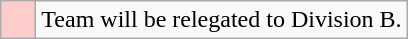<table class="wikitable">
<tr>
<td style="background: #ffcccc;">    </td>
<td>Team will be relegated to Division B.</td>
</tr>
</table>
